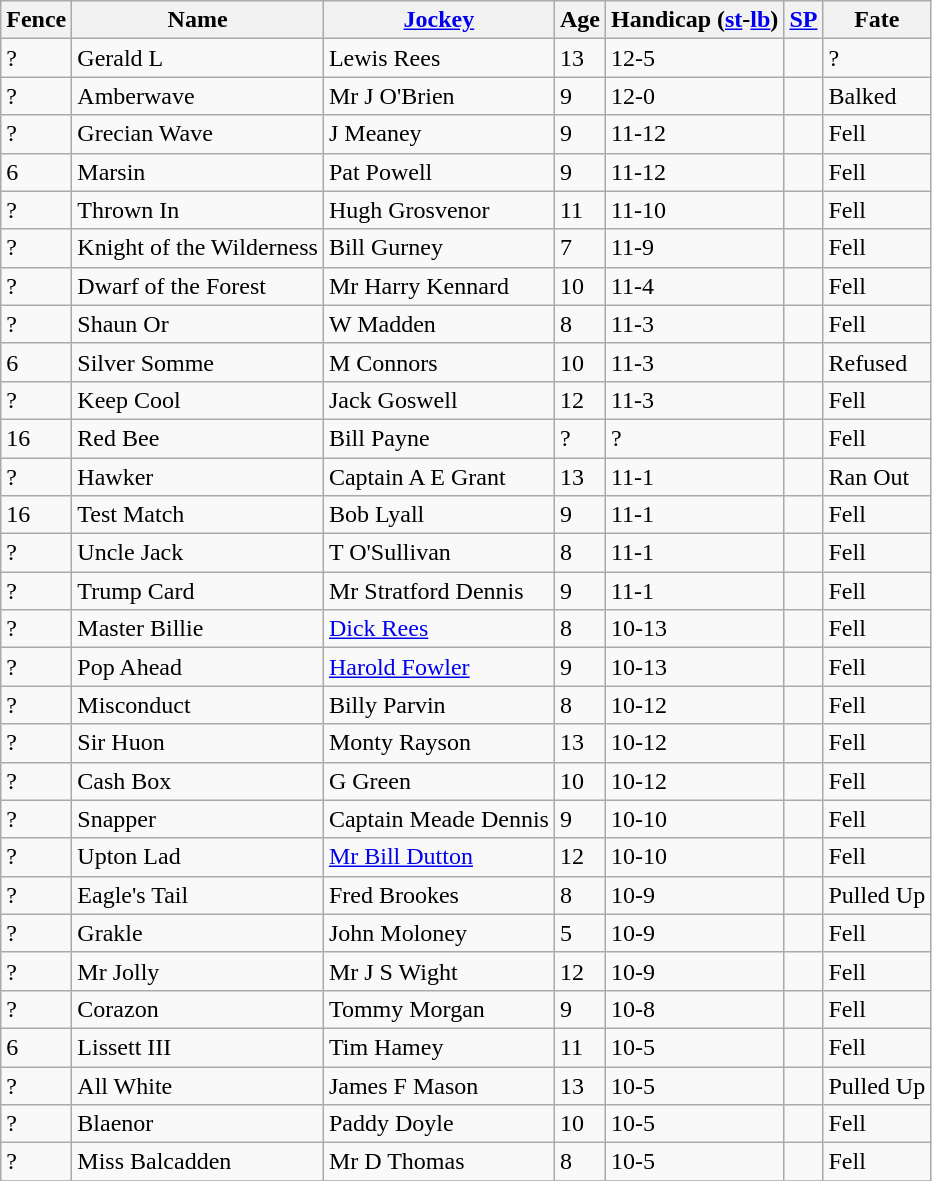<table class="wikitable sortable">
<tr>
<th>Fence</th>
<th>Name</th>
<th><a href='#'>Jockey</a></th>
<th>Age</th>
<th>Handicap (<a href='#'>st</a>-<a href='#'>lb</a>)</th>
<th><a href='#'>SP</a></th>
<th>Fate</th>
</tr>
<tr>
<td>?</td>
<td>Gerald L</td>
<td>Lewis Rees</td>
<td>13</td>
<td>12-5</td>
<td></td>
<td>?</td>
</tr>
<tr>
<td>?</td>
<td>Amberwave</td>
<td>Mr J O'Brien</td>
<td>9</td>
<td>12-0</td>
<td></td>
<td>Balked</td>
</tr>
<tr>
<td>?</td>
<td>Grecian Wave</td>
<td>J Meaney</td>
<td>9</td>
<td>11-12</td>
<td></td>
<td>Fell</td>
</tr>
<tr>
<td>6</td>
<td>Marsin</td>
<td>Pat Powell</td>
<td>9</td>
<td>11-12</td>
<td></td>
<td>Fell</td>
</tr>
<tr>
<td>?</td>
<td>Thrown In</td>
<td>Hugh Grosvenor</td>
<td>11</td>
<td>11-10</td>
<td></td>
<td>Fell</td>
</tr>
<tr>
<td>?</td>
<td>Knight of the Wilderness</td>
<td>Bill Gurney</td>
<td>7</td>
<td>11-9</td>
<td></td>
<td>Fell</td>
</tr>
<tr>
<td>?</td>
<td>Dwarf of the Forest</td>
<td>Mr Harry Kennard</td>
<td>10</td>
<td>11-4</td>
<td></td>
<td>Fell</td>
</tr>
<tr>
<td>?</td>
<td>Shaun Or</td>
<td>W Madden</td>
<td>8</td>
<td>11-3</td>
<td></td>
<td>Fell</td>
</tr>
<tr>
<td>6</td>
<td>Silver Somme</td>
<td>M Connors</td>
<td>10</td>
<td>11-3</td>
<td></td>
<td>Refused</td>
</tr>
<tr>
<td>?</td>
<td>Keep Cool</td>
<td>Jack Goswell</td>
<td>12</td>
<td>11-3</td>
<td></td>
<td>Fell</td>
</tr>
<tr>
<td>16</td>
<td>Red Bee</td>
<td>Bill Payne</td>
<td>?</td>
<td>?</td>
<td></td>
<td>Fell</td>
</tr>
<tr>
<td>?</td>
<td>Hawker</td>
<td>Captain A E Grant</td>
<td>13</td>
<td>11-1</td>
<td></td>
<td>Ran Out</td>
</tr>
<tr>
<td>16</td>
<td>Test Match</td>
<td>Bob Lyall</td>
<td>9</td>
<td>11-1</td>
<td></td>
<td>Fell</td>
</tr>
<tr>
<td>?</td>
<td>Uncle Jack</td>
<td>T O'Sullivan</td>
<td>8</td>
<td>11-1</td>
<td></td>
<td>Fell</td>
</tr>
<tr>
<td>?</td>
<td>Trump Card</td>
<td>Mr Stratford Dennis</td>
<td>9</td>
<td>11-1</td>
<td></td>
<td>Fell</td>
</tr>
<tr>
<td>?</td>
<td>Master Billie</td>
<td><a href='#'>Dick Rees</a></td>
<td>8</td>
<td>10-13</td>
<td></td>
<td>Fell</td>
</tr>
<tr>
<td>?</td>
<td>Pop Ahead</td>
<td><a href='#'>Harold Fowler</a></td>
<td>9</td>
<td>10-13</td>
<td></td>
<td>Fell</td>
</tr>
<tr>
<td>?</td>
<td>Misconduct</td>
<td>Billy Parvin</td>
<td>8</td>
<td>10-12</td>
<td></td>
<td>Fell</td>
</tr>
<tr>
<td>?</td>
<td>Sir Huon</td>
<td>Monty Rayson</td>
<td>13</td>
<td>10-12</td>
<td></td>
<td>Fell</td>
</tr>
<tr>
<td>?</td>
<td>Cash Box</td>
<td>G Green</td>
<td>10</td>
<td>10-12</td>
<td></td>
<td>Fell</td>
</tr>
<tr>
<td>?</td>
<td>Snapper</td>
<td>Captain Meade Dennis</td>
<td>9</td>
<td>10-10</td>
<td></td>
<td>Fell</td>
</tr>
<tr>
<td>?</td>
<td>Upton Lad</td>
<td><a href='#'>Mr Bill Dutton</a></td>
<td>12</td>
<td>10-10</td>
<td></td>
<td>Fell</td>
</tr>
<tr>
<td>?</td>
<td>Eagle's Tail</td>
<td>Fred Brookes</td>
<td>8</td>
<td>10-9</td>
<td></td>
<td>Pulled Up</td>
</tr>
<tr>
<td>?</td>
<td>Grakle</td>
<td>John Moloney</td>
<td>5</td>
<td>10-9</td>
<td></td>
<td>Fell</td>
</tr>
<tr>
<td>?</td>
<td>Mr Jolly</td>
<td>Mr J S Wight</td>
<td>12</td>
<td>10-9</td>
<td></td>
<td>Fell</td>
</tr>
<tr>
<td>?</td>
<td>Corazon</td>
<td>Tommy Morgan</td>
<td>9</td>
<td>10-8</td>
<td></td>
<td>Fell</td>
</tr>
<tr>
<td>6</td>
<td>Lissett III</td>
<td>Tim Hamey</td>
<td>11</td>
<td>10-5</td>
<td></td>
<td>Fell</td>
</tr>
<tr>
<td>?</td>
<td>All White</td>
<td>James F Mason</td>
<td>13</td>
<td>10-5</td>
<td></td>
<td>Pulled Up</td>
</tr>
<tr>
<td>?</td>
<td>Blaenor</td>
<td>Paddy Doyle</td>
<td>10</td>
<td>10-5</td>
<td></td>
<td>Fell</td>
</tr>
<tr>
<td>?</td>
<td>Miss Balcadden</td>
<td>Mr D Thomas</td>
<td>8</td>
<td>10-5</td>
<td></td>
<td>Fell</td>
</tr>
<tr>
</tr>
</table>
